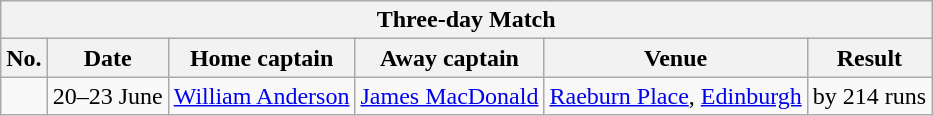<table class="wikitable">
<tr>
<th colspan="9">Three-day Match</th>
</tr>
<tr>
<th>No.</th>
<th>Date</th>
<th>Home captain</th>
<th>Away captain</th>
<th>Venue</th>
<th>Result</th>
</tr>
<tr>
<td></td>
<td>20–23 June</td>
<td><a href='#'>William Anderson</a></td>
<td><a href='#'>James MacDonald</a></td>
<td><a href='#'>Raeburn Place</a>, <a href='#'>Edinburgh</a></td>
<td> by 214 runs</td>
</tr>
</table>
